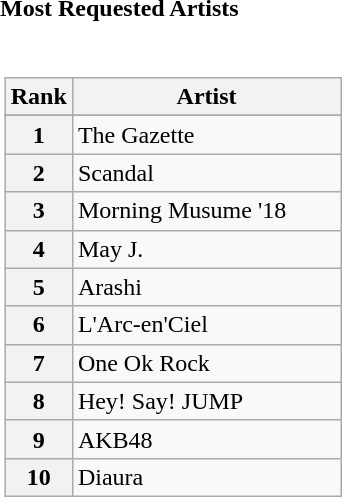<table width=100%>
<tr valign ="top">
<td width=50%></td>
<td><br><strong>Most Requested Artists</strong><table width=100%>
<tr valign ="top">
<td width=50%><br><table class="wikitable">
<tr>
<th style="width: 20%">Rank</th>
<th style="width: 90%">Artist</th>
</tr>
<tr>
</tr>
<tr>
<th align="left">1</th>
<td align="left">The Gazette</td>
</tr>
<tr>
<th align="left">2</th>
<td align="left">Scandal</td>
</tr>
<tr>
<th align="left">3</th>
<td align="left">Morning Musume '18</td>
</tr>
<tr>
<th align="left">4</th>
<td align="left">May J.</td>
</tr>
<tr>
<th align="left">5</th>
<td align="left">Arashi</td>
</tr>
<tr>
<th align="left">6</th>
<td align="left">L'Arc-en'Ciel</td>
</tr>
<tr>
<th align="left">7</th>
<td align="left">One Ok Rock</td>
</tr>
<tr>
<th align="left">8</th>
<td align="left">Hey! Say! JUMP</td>
</tr>
<tr>
<th align="left">9</th>
<td align="left">AKB48</td>
</tr>
<tr>
<th align="left">10</th>
<td align="left">Diaura</td>
</tr>
</table>
</td>
</tr>
</table>
</td>
</tr>
</table>
